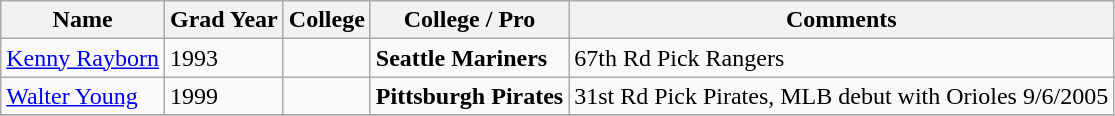<table class="wikitable">
<tr>
<th>Name</th>
<th>Grad Year</th>
<th>College</th>
<th>College / Pro</th>
<th>Comments</th>
</tr>
<tr>
<td><a href='#'>Kenny Rayborn</a></td>
<td>1993</td>
<td></td>
<td><strong>Seattle Mariners</strong></td>
<td>67th Rd Pick Rangers</td>
</tr>
<tr>
<td><a href='#'>Walter Young</a></td>
<td>1999</td>
<td></td>
<td><strong>Pittsburgh Pirates</strong></td>
<td>31st Rd Pick Pirates, MLB debut with Orioles 9/6/2005</td>
</tr>
<tr>
</tr>
</table>
